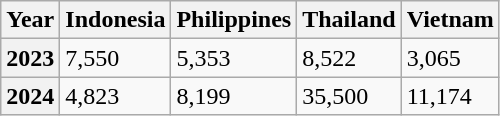<table class="wikitable">
<tr>
<th>Year</th>
<th>Indonesia</th>
<th>Philippines</th>
<th>Thailand</th>
<th>Vietnam</th>
</tr>
<tr>
<th>2023</th>
<td>7,550</td>
<td>5,353</td>
<td>8,522</td>
<td>3,065</td>
</tr>
<tr>
<th>2024</th>
<td>4,823</td>
<td>8,199</td>
<td>35,500</td>
<td>11,174</td>
</tr>
</table>
